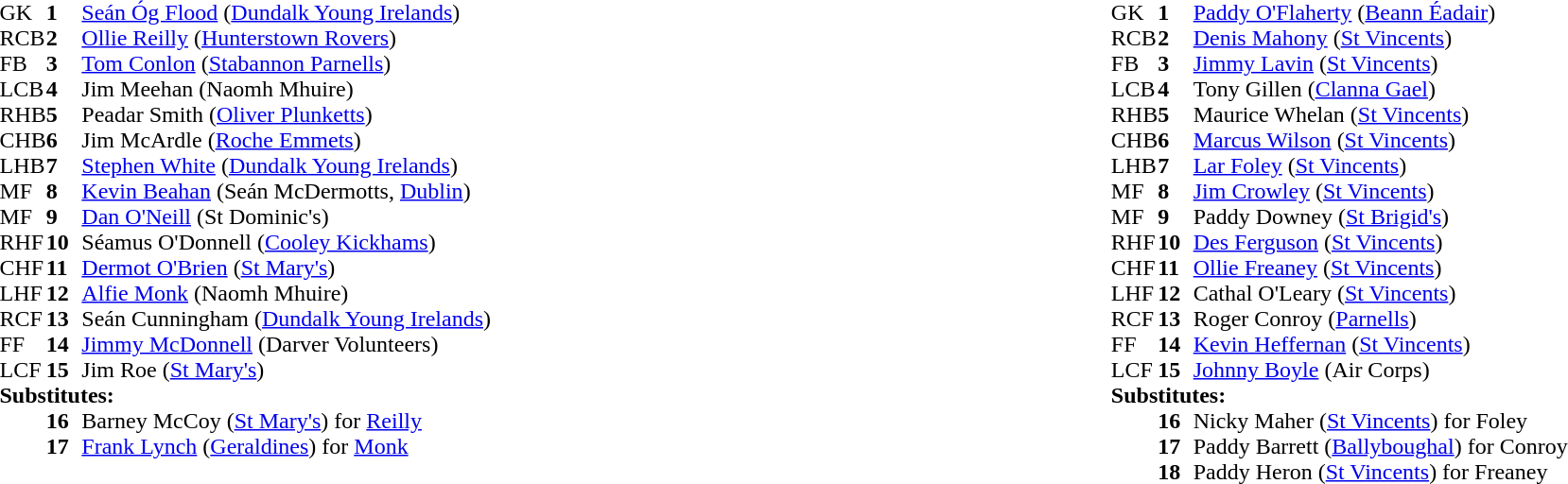<table style="width:100%;">
<tr>
<td style="vertical-align:top; width:50%"><br><table cellspacing="0" cellpadding="0">
<tr>
<th width="25"></th>
<th width="25"></th>
</tr>
<tr>
<td>GK</td>
<td><strong>1</strong></td>
<td><a href='#'>Seán Óg Flood</a> (<a href='#'>Dundalk Young Irelands</a>)</td>
</tr>
<tr>
<td>RCB</td>
<td><strong>2</strong></td>
<td><a href='#'>Ollie Reilly</a> (<a href='#'>Hunterstown Rovers</a>)</td>
</tr>
<tr>
<td>FB</td>
<td><strong>3</strong></td>
<td><a href='#'>Tom Conlon</a> (<a href='#'>Stabannon Parnells</a>)</td>
</tr>
<tr>
<td>LCB</td>
<td><strong>4</strong></td>
<td>Jim Meehan (Naomh Mhuire)</td>
</tr>
<tr>
<td>RHB</td>
<td><strong>5</strong></td>
<td>Peadar Smith (<a href='#'>Oliver Plunketts</a>)</td>
</tr>
<tr>
<td>CHB</td>
<td><strong>6</strong></td>
<td>Jim McArdle (<a href='#'>Roche Emmets</a>)</td>
</tr>
<tr>
<td>LHB</td>
<td><strong>7</strong></td>
<td><a href='#'>Stephen White</a> (<a href='#'>Dundalk Young Irelands</a>)</td>
</tr>
<tr>
<td>MF</td>
<td><strong>8</strong></td>
<td><a href='#'>Kevin Beahan</a> (Seán McDermotts, <a href='#'>Dublin</a>)</td>
</tr>
<tr>
<td>MF</td>
<td><strong>9</strong></td>
<td><a href='#'>Dan O'Neill</a> (St Dominic's)</td>
</tr>
<tr>
<td>RHF</td>
<td><strong>10</strong></td>
<td>Séamus O'Donnell (<a href='#'>Cooley Kickhams</a>)</td>
</tr>
<tr>
<td>CHF</td>
<td><strong>11</strong></td>
<td><a href='#'>Dermot O'Brien</a> (<a href='#'>St Mary's</a>)</td>
</tr>
<tr>
<td>LHF</td>
<td><strong>12</strong></td>
<td><a href='#'>Alfie Monk</a> (Naomh Mhuire)</td>
</tr>
<tr>
<td>RCF</td>
<td><strong>13</strong></td>
<td>Seán Cunningham (<a href='#'>Dundalk Young Irelands</a>)</td>
</tr>
<tr>
<td>FF</td>
<td><strong>14</strong></td>
<td><a href='#'>Jimmy McDonnell</a> (Darver Volunteers)</td>
</tr>
<tr>
<td>LCF</td>
<td><strong>15</strong></td>
<td>Jim Roe (<a href='#'>St Mary's</a>)</td>
</tr>
<tr>
<td colspan=3><strong>Substitutes:</strong></td>
</tr>
<tr>
<td></td>
<td><strong>16</strong></td>
<td>Barney McCoy (<a href='#'>St Mary's</a>) for <a href='#'>Reilly</a></td>
</tr>
<tr>
<td></td>
<td><strong>17</strong></td>
<td><a href='#'>Frank Lynch</a> (<a href='#'>Geraldines</a>) for <a href='#'>Monk</a></td>
</tr>
</table>
</td>
<td style="vertical-align:top; width:50%"><br><table cellspacing="0" cellpadding="0" style="margin:auto">
<tr>
<th width="25"></th>
<th width="25"></th>
</tr>
<tr>
<td>GK</td>
<td><strong>1</strong></td>
<td><a href='#'>Paddy O'Flaherty</a> (<a href='#'>Beann Éadair</a>)</td>
</tr>
<tr>
<td>RCB</td>
<td><strong>2</strong></td>
<td><a href='#'>Denis Mahony</a> (<a href='#'>St Vincents</a>)</td>
</tr>
<tr>
<td>FB</td>
<td><strong>3</strong></td>
<td><a href='#'>Jimmy Lavin</a> (<a href='#'>St Vincents</a>)</td>
</tr>
<tr>
<td>LCB</td>
<td><strong>4</strong></td>
<td>Tony Gillen (<a href='#'>Clanna Gael</a>)</td>
</tr>
<tr>
<td>RHB</td>
<td><strong>5</strong></td>
<td>Maurice Whelan (<a href='#'>St Vincents</a>)</td>
</tr>
<tr>
<td>CHB</td>
<td><strong>6</strong></td>
<td><a href='#'>Marcus Wilson</a> (<a href='#'>St Vincents</a>)</td>
</tr>
<tr>
<td>LHB</td>
<td><strong>7</strong></td>
<td><a href='#'>Lar Foley</a> (<a href='#'>St Vincents</a>)</td>
</tr>
<tr>
<td>MF</td>
<td><strong>8</strong></td>
<td><a href='#'>Jim Crowley</a> (<a href='#'>St Vincents</a>)</td>
</tr>
<tr>
<td>MF</td>
<td><strong>9</strong></td>
<td>Paddy Downey (<a href='#'>St Brigid's</a>)</td>
</tr>
<tr>
<td>RHF</td>
<td><strong>10</strong></td>
<td><a href='#'>Des Ferguson</a> (<a href='#'>St Vincents</a>)</td>
</tr>
<tr>
<td>CHF</td>
<td><strong>11</strong></td>
<td><a href='#'>Ollie Freaney</a> (<a href='#'>St Vincents</a>)</td>
</tr>
<tr>
<td>LHF</td>
<td><strong>12</strong></td>
<td>Cathal O'Leary (<a href='#'>St Vincents</a>)</td>
</tr>
<tr>
<td>RCF</td>
<td><strong>13</strong></td>
<td>Roger Conroy (<a href='#'>Parnells</a>)</td>
</tr>
<tr>
<td>FF</td>
<td><strong>14</strong></td>
<td><a href='#'>Kevin Heffernan</a> (<a href='#'>St Vincents</a>)</td>
</tr>
<tr>
<td>LCF</td>
<td><strong>15</strong></td>
<td><a href='#'>Johnny Boyle</a> (Air Corps)</td>
</tr>
<tr>
<td colspan=3><strong>Substitutes:</strong></td>
</tr>
<tr>
<td></td>
<td><strong>16</strong></td>
<td>Nicky Maher (<a href='#'>St Vincents</a>) for Foley</td>
</tr>
<tr>
<td></td>
<td><strong>17</strong></td>
<td>Paddy Barrett (<a href='#'>Ballyboughal</a>) for Conroy</td>
</tr>
<tr>
<td></td>
<td><strong>18</strong></td>
<td>Paddy Heron (<a href='#'>St Vincents</a>) for Freaney</td>
</tr>
</table>
</td>
</tr>
</table>
